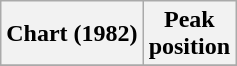<table class="wikitable sortable">
<tr>
<th>Chart (1982)</th>
<th>Peak<br>position</th>
</tr>
<tr>
</tr>
</table>
